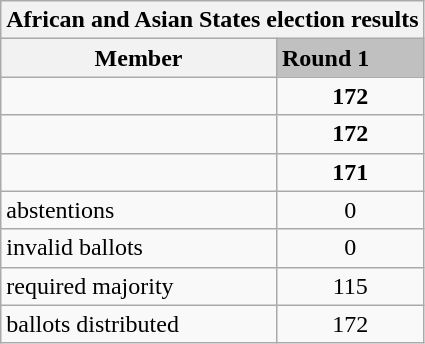<table class="wikitable collapsible">
<tr>
<th colspan="2">African and Asian States election results</th>
</tr>
<tr>
<th>Member</th>
<td style="background:silver;"><strong>Round 1</strong></td>
</tr>
<tr>
<td></td>
<td style="text-align:center;"><strong>172</strong></td>
</tr>
<tr>
<td></td>
<td style="text-align:center;"><strong>172</strong></td>
</tr>
<tr>
<td></td>
<td style="text-align:center;"><strong>171</strong></td>
</tr>
<tr>
<td>abstentions</td>
<td style="text-align:center;">0</td>
</tr>
<tr>
<td>invalid ballots</td>
<td style="text-align:center;">0</td>
</tr>
<tr>
<td>required majority</td>
<td style="text-align:center;">115</td>
</tr>
<tr>
<td>ballots distributed</td>
<td style="text-align:center;">172</td>
</tr>
</table>
